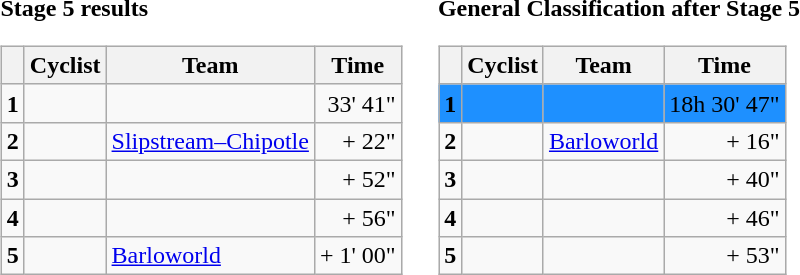<table>
<tr>
<td><strong>Stage 5 results</strong><br><table class="wikitable">
<tr>
<th></th>
<th>Cyclist</th>
<th>Team</th>
<th>Time</th>
</tr>
<tr>
<td><strong>1</strong></td>
<td></td>
<td></td>
<td align="right">33' 41"</td>
</tr>
<tr>
<td><strong>2</strong></td>
<td></td>
<td><a href='#'>Slipstream–Chipotle</a></td>
<td align="right">+ 22"</td>
</tr>
<tr>
<td><strong>3</strong></td>
<td></td>
<td></td>
<td align="right">+ 52"</td>
</tr>
<tr>
<td><strong>4</strong></td>
<td></td>
<td></td>
<td align="right">+ 56"</td>
</tr>
<tr>
<td><strong>5</strong></td>
<td></td>
<td><a href='#'>Barloworld</a></td>
<td align="right">+ 1' 00"</td>
</tr>
</table>
</td>
<td></td>
<td><strong>General Classification after Stage 5</strong><br><table class="wikitable">
<tr>
<th></th>
<th>Cyclist</th>
<th>Team</th>
<th>Time</th>
</tr>
<tr bgcolor=dodgerblue>
<td><strong>1</strong></td>
<td></td>
<td></td>
<td align="right">18h 30' 47"</td>
</tr>
<tr>
<td><strong>2</strong></td>
<td></td>
<td><a href='#'>Barloworld</a></td>
<td align="right">+ 16"</td>
</tr>
<tr>
<td><strong>3</strong></td>
<td></td>
<td></td>
<td align="right">+ 40"</td>
</tr>
<tr>
<td><strong>4</strong></td>
<td></td>
<td></td>
<td align="right">+ 46"</td>
</tr>
<tr>
<td><strong>5</strong></td>
<td></td>
<td></td>
<td align="right">+ 53"</td>
</tr>
</table>
</td>
</tr>
</table>
